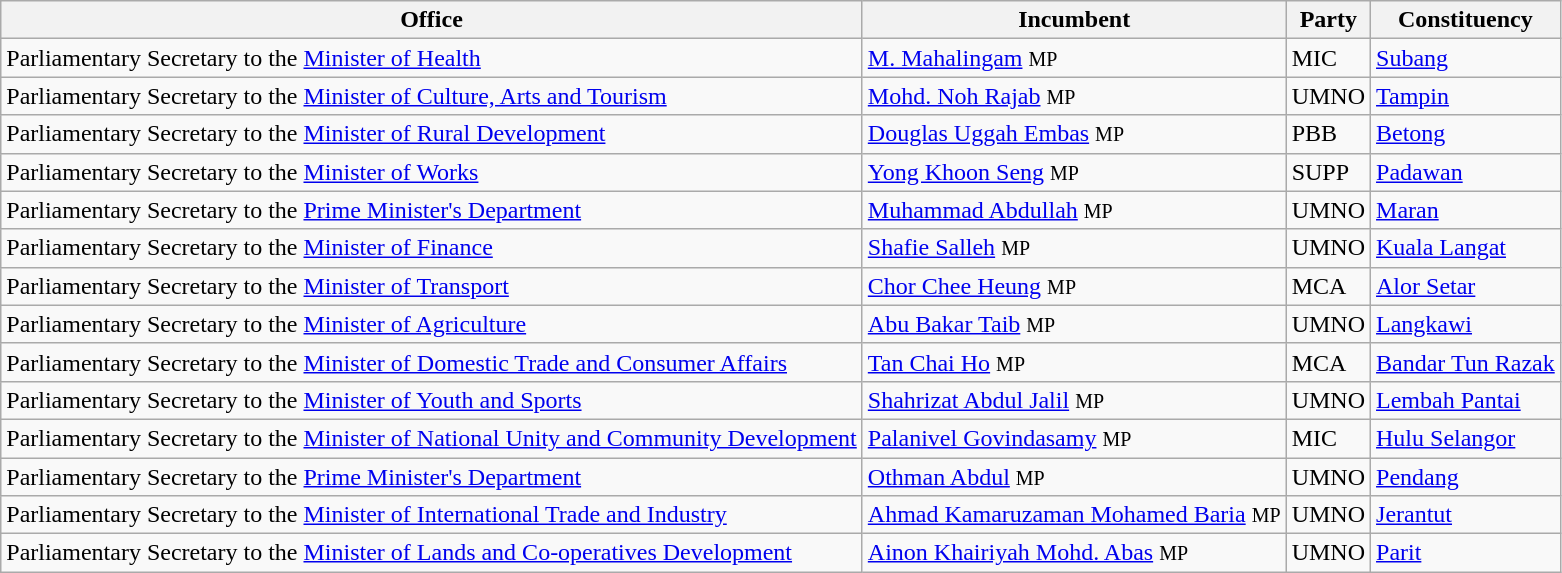<table class="sortable wikitable">
<tr>
<th>Office</th>
<th>Incumbent</th>
<th>Party</th>
<th>Constituency</th>
</tr>
<tr>
<td>Parliamentary Secretary to the <a href='#'>Minister of Health</a></td>
<td><a href='#'>M. Mahalingam</a> <small>MP</small></td>
<td>MIC</td>
<td><a href='#'>Subang</a></td>
</tr>
<tr>
<td>Parliamentary Secretary to the <a href='#'>Minister of Culture, Arts and Tourism</a></td>
<td><a href='#'>Mohd. Noh Rajab</a> <small>MP</small></td>
<td>UMNO</td>
<td><a href='#'>Tampin</a></td>
</tr>
<tr>
<td>Parliamentary Secretary to the <a href='#'>Minister of Rural Development</a></td>
<td><a href='#'>Douglas Uggah Embas</a> <small>MP</small></td>
<td>PBB</td>
<td><a href='#'>Betong</a></td>
</tr>
<tr>
<td>Parliamentary Secretary to the <a href='#'>Minister of Works</a></td>
<td><a href='#'>Yong Khoon Seng</a> <small>MP</small></td>
<td>SUPP</td>
<td><a href='#'>Padawan</a></td>
</tr>
<tr>
<td>Parliamentary Secretary to the <a href='#'>Prime Minister's Department</a></td>
<td><a href='#'>Muhammad Abdullah</a> <small>MP</small></td>
<td>UMNO</td>
<td><a href='#'>Maran</a></td>
</tr>
<tr>
<td>Parliamentary Secretary to the <a href='#'>Minister of Finance</a></td>
<td><a href='#'>Shafie Salleh</a> <small>MP</small></td>
<td>UMNO</td>
<td><a href='#'>Kuala Langat</a></td>
</tr>
<tr>
<td>Parliamentary Secretary to the <a href='#'>Minister of Transport</a></td>
<td><a href='#'>Chor Chee Heung</a> <small>MP</small></td>
<td>MCA</td>
<td><a href='#'>Alor Setar</a></td>
</tr>
<tr>
<td>Parliamentary Secretary to the <a href='#'>Minister of Agriculture</a></td>
<td><a href='#'>Abu Bakar Taib</a> <small>MP</small></td>
<td>UMNO</td>
<td><a href='#'>Langkawi</a></td>
</tr>
<tr>
<td>Parliamentary Secretary to the <a href='#'>Minister of Domestic Trade and Consumer Affairs</a></td>
<td><a href='#'>Tan Chai Ho</a> <small>MP</small></td>
<td>MCA</td>
<td><a href='#'>Bandar Tun Razak</a></td>
</tr>
<tr>
<td>Parliamentary Secretary to the <a href='#'>Minister of Youth and Sports</a></td>
<td><a href='#'>Shahrizat Abdul Jalil</a> <small>MP</small></td>
<td>UMNO</td>
<td><a href='#'>Lembah Pantai</a></td>
</tr>
<tr>
<td>Parliamentary Secretary to the <a href='#'>Minister of National Unity and Community Development</a></td>
<td><a href='#'>Palanivel Govindasamy</a> <small>MP</small></td>
<td>MIC</td>
<td><a href='#'>Hulu Selangor</a></td>
</tr>
<tr>
<td>Parliamentary Secretary to the <a href='#'>Prime Minister's Department</a></td>
<td><a href='#'>Othman Abdul</a> <small>MP</small></td>
<td>UMNO</td>
<td><a href='#'>Pendang</a></td>
</tr>
<tr>
<td>Parliamentary Secretary to the <a href='#'>Minister of International Trade and Industry</a></td>
<td><a href='#'>Ahmad Kamaruzaman Mohamed Baria</a> <small>MP</small></td>
<td>UMNO</td>
<td><a href='#'>Jerantut</a></td>
</tr>
<tr>
<td>Parliamentary Secretary to the <a href='#'>Minister of Lands and Co-operatives Development</a></td>
<td><a href='#'>Ainon Khairiyah Mohd. Abas</a> <small>MP</small></td>
<td>UMNO</td>
<td><a href='#'>Parit</a></td>
</tr>
</table>
